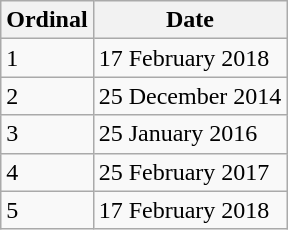<table class="wikitable">
<tr>
<th>Ordinal</th>
<th>Date</th>
</tr>
<tr>
<td>1</td>
<td>17 February 2018</td>
</tr>
<tr>
<td>2</td>
<td>25 December 2014</td>
</tr>
<tr>
<td>3</td>
<td>25 January 2016</td>
</tr>
<tr>
<td>4</td>
<td>25 February 2017</td>
</tr>
<tr>
<td>5</td>
<td>17 February 2018</td>
</tr>
</table>
